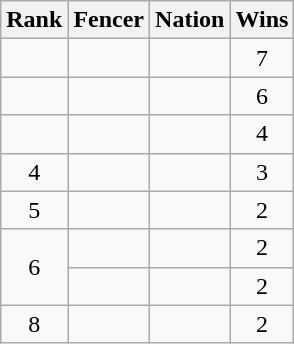<table class="wikitable sortable" style="text-align:center">
<tr>
<th>Rank</th>
<th>Fencer</th>
<th>Nation</th>
<th>Wins</th>
</tr>
<tr>
<td></td>
<td align=left></td>
<td align=left></td>
<td>7</td>
</tr>
<tr>
<td></td>
<td align=left></td>
<td align=left></td>
<td>6</td>
</tr>
<tr>
<td></td>
<td align=left></td>
<td align=left></td>
<td>4</td>
</tr>
<tr>
<td>4</td>
<td align=left></td>
<td align=left></td>
<td>3</td>
</tr>
<tr>
<td>5</td>
<td align=left></td>
<td align=left></td>
<td>2</td>
</tr>
<tr>
<td rowspan=2>6</td>
<td align=left></td>
<td align=left></td>
<td>2</td>
</tr>
<tr>
<td align=left></td>
<td align=left></td>
<td>2</td>
</tr>
<tr>
<td>8</td>
<td align=left></td>
<td align=left></td>
<td>2</td>
</tr>
</table>
